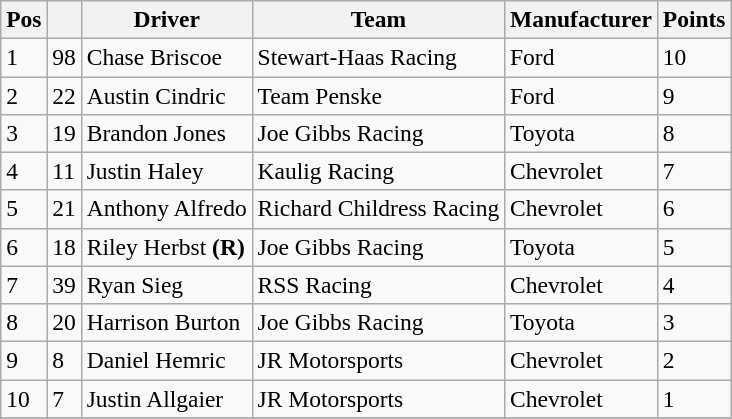<table class="wikitable" style="font-size:98%">
<tr>
<th>Pos</th>
<th></th>
<th>Driver</th>
<th>Team</th>
<th>Manufacturer</th>
<th>Points</th>
</tr>
<tr>
<td>1</td>
<td>98</td>
<td>Chase Briscoe</td>
<td>Stewart-Haas Racing</td>
<td>Ford</td>
<td>10</td>
</tr>
<tr>
<td>2</td>
<td>22</td>
<td>Austin Cindric</td>
<td>Team Penske</td>
<td>Ford</td>
<td>9</td>
</tr>
<tr>
<td>3</td>
<td>19</td>
<td>Brandon Jones</td>
<td>Joe Gibbs Racing</td>
<td>Toyota</td>
<td>8</td>
</tr>
<tr>
<td>4</td>
<td>11</td>
<td>Justin Haley</td>
<td>Kaulig Racing</td>
<td>Chevrolet</td>
<td>7</td>
</tr>
<tr>
<td>5</td>
<td>21</td>
<td>Anthony Alfredo</td>
<td>Richard Childress Racing</td>
<td>Chevrolet</td>
<td>6</td>
</tr>
<tr>
<td>6</td>
<td>18</td>
<td>Riley Herbst <strong>(R)</strong></td>
<td>Joe Gibbs Racing</td>
<td>Toyota</td>
<td>5</td>
</tr>
<tr>
<td>7</td>
<td>39</td>
<td>Ryan Sieg</td>
<td>RSS Racing</td>
<td>Chevrolet</td>
<td>4</td>
</tr>
<tr>
<td>8</td>
<td>20</td>
<td>Harrison Burton</td>
<td>Joe Gibbs Racing</td>
<td>Toyota</td>
<td>3</td>
</tr>
<tr>
<td>9</td>
<td>8</td>
<td>Daniel Hemric</td>
<td>JR Motorsports</td>
<td>Chevrolet</td>
<td>2</td>
</tr>
<tr>
<td>10</td>
<td>7</td>
<td>Justin Allgaier</td>
<td>JR Motorsports</td>
<td>Chevrolet</td>
<td>1</td>
</tr>
<tr>
</tr>
</table>
